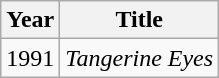<table class="wikitable">
<tr>
<th>Year</th>
<th>Title</th>
</tr>
<tr>
<td>1991</td>
<td><em>Tangerine Eyes</em></td>
</tr>
</table>
